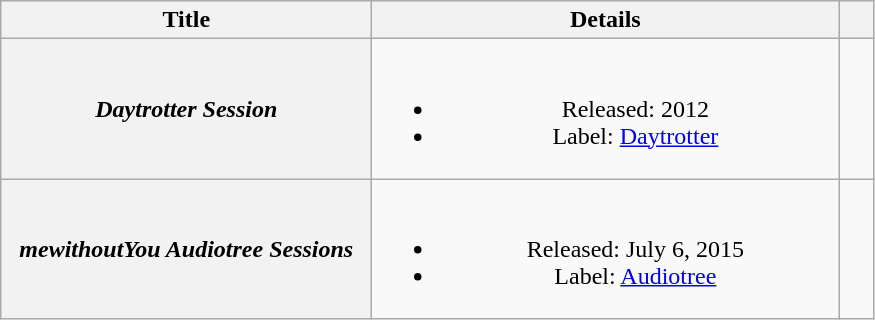<table class="wikitable plainrowheaders" style="text-align:center;">
<tr>
<th scope="col" style="width:15em;">Title</th>
<th scope="col" style="width:19em;">Details</th>
<th scope="col" style="width:1em;"></th>
</tr>
<tr>
<th scope="row"><em>Daytrotter Session</em></th>
<td><br><ul><li>Released:  2012</li><li>Label: <a href='#'>Daytrotter</a></li></ul></td>
<td></td>
</tr>
<tr>
<th scope="row"><em>mewithoutYou Audiotree Sessions</em></th>
<td><br><ul><li>Released: July 6, 2015</li><li>Label: <a href='#'>Audiotree</a></li></ul></td>
<td></td>
</tr>
</table>
